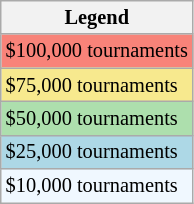<table class=wikitable style="font-size:85%">
<tr>
<th>Legend</th>
</tr>
<tr style="background:#f88379;">
<td>$100,000 tournaments</td>
</tr>
<tr style="background:#f7e98e;">
<td>$75,000 tournaments</td>
</tr>
<tr style="background:#addfad;">
<td>$50,000 tournaments</td>
</tr>
<tr style="background:lightblue;">
<td>$25,000 tournaments</td>
</tr>
<tr style="background:#f0f8ff;">
<td>$10,000 tournaments</td>
</tr>
</table>
